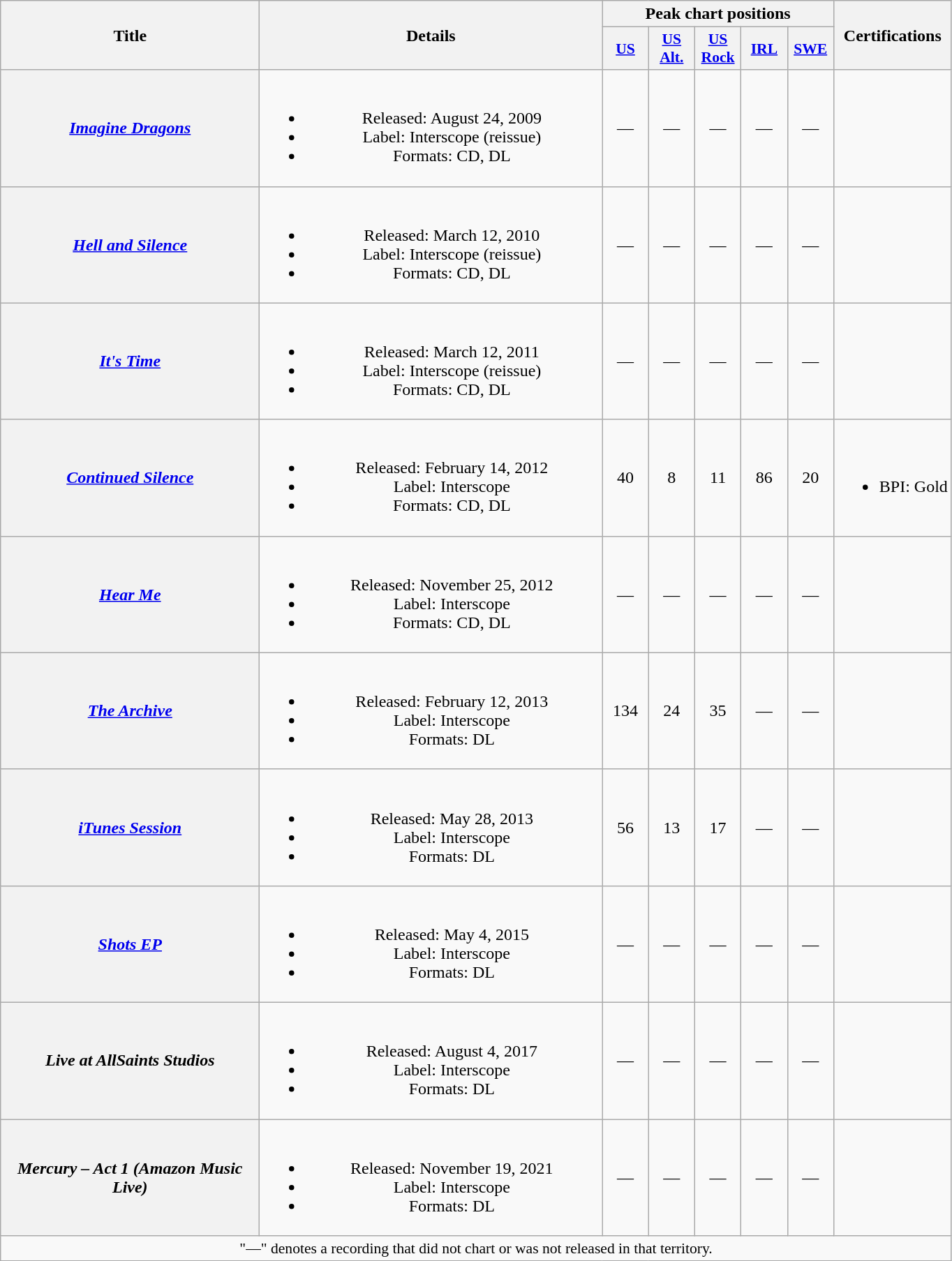<table class="wikitable plainrowheaders" style="text-align:center;">
<tr>
<th scope="col" rowspan="2" style="width:15em;">Title</th>
<th scope="col" rowspan="2" style="width:20em;">Details</th>
<th scope="col" colspan="5">Peak chart positions</th>
<th scope="col" rowspan="2">Certifications</th>
</tr>
<tr>
<th scope="col" style="width:2.6em;font-size:90%;"><a href='#'>US</a><br></th>
<th scope="col" style="width:2.6em;font-size:90%;"><a href='#'>US<br>Alt.</a><br></th>
<th scope="col" style="width:2.6em;font-size:90%;"><a href='#'>US<br>Rock</a><br></th>
<th scope="col" style="width:2.6em;font-size:90%;"><a href='#'>IRL</a><br></th>
<th scope="col" style="width:2.6em;font-size:90%;"><a href='#'>SWE</a><br></th>
</tr>
<tr>
<th scope="row"><em><a href='#'>Imagine Dragons</a></em></th>
<td><br><ul><li>Released: August 24, 2009 </li><li>Label: Interscope (reissue)</li><li>Formats: CD, DL</li></ul></td>
<td>—</td>
<td>—</td>
<td>—</td>
<td>—</td>
<td>—</td>
<td></td>
</tr>
<tr>
<th scope="row"><em><a href='#'>Hell and Silence</a></em></th>
<td><br><ul><li>Released: March 12, 2010 </li><li>Label: Interscope (reissue)</li><li>Formats: CD, DL</li></ul></td>
<td>—</td>
<td>—</td>
<td>—</td>
<td>—</td>
<td>—</td>
<td></td>
</tr>
<tr>
<th scope="row"><em><a href='#'>It's Time</a></em></th>
<td><br><ul><li>Released: March 12, 2011 </li><li>Label: Interscope (reissue)</li><li>Formats: CD, DL</li></ul></td>
<td>—</td>
<td>—</td>
<td>—</td>
<td>—</td>
<td>—</td>
<td></td>
</tr>
<tr>
<th scope="row"><em><a href='#'>Continued Silence</a></em></th>
<td><br><ul><li>Released: February 14, 2012 </li><li>Label: Interscope</li><li>Formats: CD, DL</li></ul></td>
<td>40</td>
<td>8</td>
<td>11</td>
<td>86</td>
<td>20</td>
<td><br><ul><li>BPI: Gold</li></ul></td>
</tr>
<tr>
<th scope="row"><em><a href='#'>Hear Me</a></em></th>
<td><br><ul><li>Released: November 25, 2012 </li><li>Label: Interscope</li><li>Formats: CD, DL</li></ul></td>
<td>—</td>
<td>—</td>
<td>—</td>
<td>—</td>
<td>—</td>
<td></td>
</tr>
<tr>
<th scope="row"><em><a href='#'>The Archive</a></em></th>
<td><br><ul><li>Released: February 12, 2013 </li><li>Label: Interscope</li><li>Formats: DL</li></ul></td>
<td>134</td>
<td>24</td>
<td>35</td>
<td>—</td>
<td>—</td>
<td></td>
</tr>
<tr>
<th scope="row"><em><a href='#'>iTunes Session</a></em></th>
<td><br><ul><li>Released: May 28, 2013 </li><li>Label: Interscope</li><li>Formats: DL</li></ul></td>
<td>56</td>
<td>13</td>
<td>17</td>
<td>—</td>
<td>—</td>
<td></td>
</tr>
<tr>
<th scope="row"><em><a href='#'>Shots EP</a></em></th>
<td><br><ul><li>Released: May 4, 2015</li><li>Label: Interscope</li><li>Formats: DL</li></ul></td>
<td>—</td>
<td>—</td>
<td>—</td>
<td>—</td>
<td>—</td>
<td></td>
</tr>
<tr>
<th scope="row"><em>Live at AllSaints Studios</em></th>
<td><br><ul><li>Released: August 4, 2017 </li><li>Label: Interscope</li><li>Formats: DL</li></ul></td>
<td>—</td>
<td>—</td>
<td>—</td>
<td>—</td>
<td>—</td>
<td></td>
</tr>
<tr>
<th scope="row"><em>Mercury – Act 1 (Amazon Music Live)</em></th>
<td><br><ul><li>Released: November 19, 2021 </li><li>Label: Interscope</li><li>Formats: DL</li></ul></td>
<td>—</td>
<td>—</td>
<td>—</td>
<td>—</td>
<td>—</td>
<td></td>
</tr>
<tr>
<td colspan="10" style="font-size:90%">"—" denotes a recording that did not chart or was not released in that territory.</td>
</tr>
</table>
